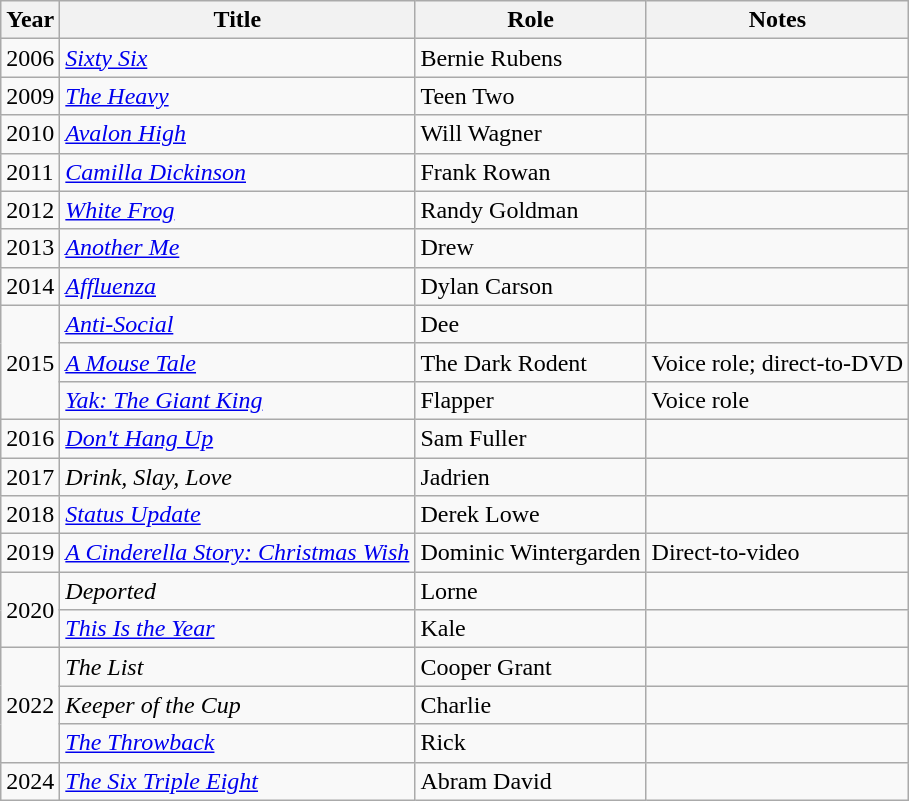<table class="wikitable sortable">
<tr>
<th>Year</th>
<th>Title</th>
<th>Role</th>
<th class="unsortable">Notes</th>
</tr>
<tr>
<td>2006</td>
<td><em><a href='#'>Sixty Six</a></em></td>
<td>Bernie Rubens</td>
<td></td>
</tr>
<tr>
<td>2009</td>
<td data-sort-value="Heavy, The"><em><a href='#'>The Heavy</a></em></td>
<td>Teen Two</td>
<td></td>
</tr>
<tr>
<td>2010</td>
<td><em><a href='#'>Avalon High</a></em></td>
<td>Will Wagner</td>
<td></td>
</tr>
<tr>
<td>2011</td>
<td><em><a href='#'>Camilla Dickinson</a></em></td>
<td>Frank Rowan</td>
<td></td>
</tr>
<tr>
<td>2012</td>
<td><em><a href='#'>White Frog</a></em></td>
<td>Randy Goldman</td>
<td></td>
</tr>
<tr>
<td>2013</td>
<td><em><a href='#'>Another Me</a></em></td>
<td>Drew</td>
<td></td>
</tr>
<tr>
<td>2014</td>
<td><em><a href='#'>Affluenza</a></em></td>
<td>Dylan Carson</td>
<td></td>
</tr>
<tr>
<td rowspan=3>2015</td>
<td><em><a href='#'>Anti-Social</a></em></td>
<td>Dee</td>
<td></td>
</tr>
<tr>
<td data-sort-value="Mouse Tale, A"><em><a href='#'>A Mouse Tale</a></em></td>
<td>The Dark Rodent</td>
<td>Voice role; direct-to-DVD</td>
</tr>
<tr>
<td><em><a href='#'>Yak: The Giant King</a></em></td>
<td>Flapper</td>
<td>Voice role</td>
</tr>
<tr>
<td>2016</td>
<td><em><a href='#'>Don't Hang Up</a></em></td>
<td>Sam Fuller</td>
<td></td>
</tr>
<tr>
<td>2017</td>
<td><em>Drink, Slay, Love</em></td>
<td>Jadrien</td>
<td></td>
</tr>
<tr>
<td>2018</td>
<td><em><a href='#'>Status Update</a></em></td>
<td>Derek Lowe</td>
<td></td>
</tr>
<tr>
<td>2019</td>
<td data-sort-value="Cinderella Story: Christmas Wish, A"><em><a href='#'>A Cinderella Story: Christmas Wish</a></em></td>
<td>Dominic Wintergarden</td>
<td>Direct-to-video</td>
</tr>
<tr>
<td rowspan="2">2020</td>
<td><em>Deported</em></td>
<td>Lorne</td>
<td></td>
</tr>
<tr>
<td><em><a href='#'>This Is the Year</a></em></td>
<td>Kale</td>
<td></td>
</tr>
<tr>
<td rowspan="3">2022</td>
<td data-sort-value="List, The"><em>The List</em></td>
<td>Cooper Grant</td>
<td></td>
</tr>
<tr>
<td><em>Keeper of the Cup</em></td>
<td>Charlie</td>
<td></td>
</tr>
<tr>
<td data-sort-value="Throwback, The"><em><a href='#'>The Throwback</a></em></td>
<td>Rick</td>
<td></td>
</tr>
<tr>
<td>2024</td>
<td><em><a href='#'>The Six Triple Eight</a></em></td>
<td>Abram David</td>
<td></td>
</tr>
</table>
